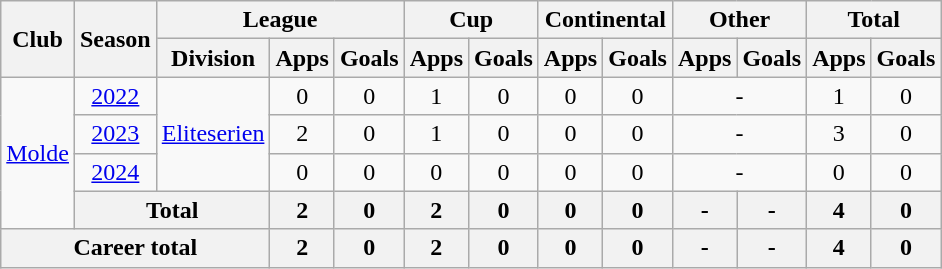<table class="wikitable" style="text-align: center">
<tr>
<th rowspan="2">Club</th>
<th rowspan="2">Season</th>
<th colspan="3">League</th>
<th colspan="2">Cup</th>
<th colspan="2">Continental</th>
<th colspan="2">Other</th>
<th colspan="2">Total</th>
</tr>
<tr>
<th>Division</th>
<th>Apps</th>
<th>Goals</th>
<th>Apps</th>
<th>Goals</th>
<th>Apps</th>
<th>Goals</th>
<th>Apps</th>
<th>Goals</th>
<th>Apps</th>
<th>Goals</th>
</tr>
<tr>
<td rowspan="4"><a href='#'>Molde</a></td>
<td><a href='#'>2022</a></td>
<td rowspan="3"><a href='#'>Eliteserien</a></td>
<td>0</td>
<td>0</td>
<td>1</td>
<td>0</td>
<td>0</td>
<td>0</td>
<td colspan="2">-</td>
<td>1</td>
<td>0</td>
</tr>
<tr>
<td><a href='#'>2023</a></td>
<td>2</td>
<td>0</td>
<td>1</td>
<td>0</td>
<td>0</td>
<td>0</td>
<td colspan="2">-</td>
<td>3</td>
<td>0</td>
</tr>
<tr>
<td><a href='#'>2024</a></td>
<td>0</td>
<td>0</td>
<td>0</td>
<td>0</td>
<td>0</td>
<td>0</td>
<td colspan="2">-</td>
<td>0</td>
<td>0</td>
</tr>
<tr>
<th colspan="2"><strong>Total</strong></th>
<th>2</th>
<th>0</th>
<th>2</th>
<th>0</th>
<th>0</th>
<th>0</th>
<th>-</th>
<th>-</th>
<th>4</th>
<th>0</th>
</tr>
<tr>
<th colspan="3"><strong>Career total</strong></th>
<th>2</th>
<th>0</th>
<th>2</th>
<th>0</th>
<th>0</th>
<th>0</th>
<th>-</th>
<th>-</th>
<th>4</th>
<th>0</th>
</tr>
</table>
